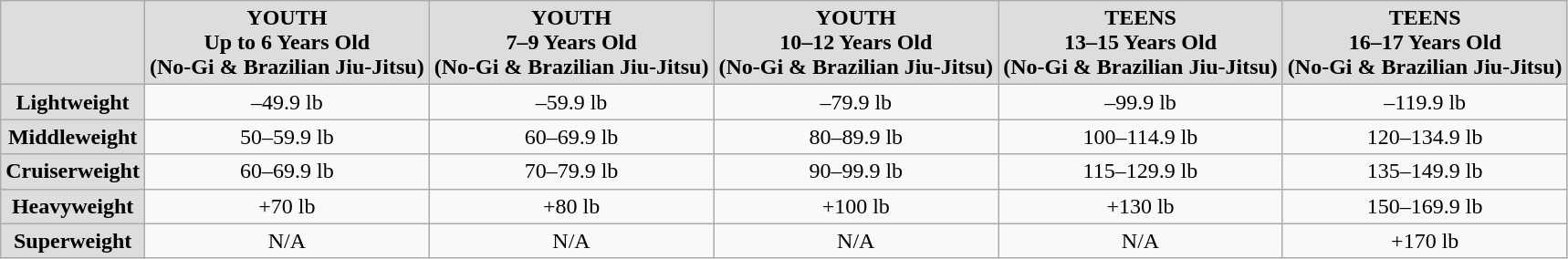<table class="wikitable">
<tr>
<td bgcolor="dddddd"></td>
<td bgcolor="dddddd" align="center"><strong>YOUTH<br>Up to 6 Years Old<br>(No-Gi & Brazilian Jiu-Jitsu)</strong></td>
<td bgcolor="dddddd" align="center"><strong>YOUTH<br>7–9 Years Old<br>(No-Gi & Brazilian Jiu-Jitsu)</strong></td>
<td bgcolor="dddddd" align="center"><strong>YOUTH<br>10–12 Years Old<br>(No-Gi & Brazilian Jiu-Jitsu)</strong></td>
<td bgcolor="dddddd" align="center"><strong>TEENS<br>13–15 Years Old<br>(No-Gi & Brazilian Jiu-Jitsu)</strong></td>
<td bgcolor="dddddd" align="center"><strong>TEENS<br>16–17 Years Old<br>(No-Gi & Brazilian Jiu-Jitsu)</strong></td>
</tr>
<tr>
<td bgcolor="dddddd" align="center"><strong>Lightweight</strong></td>
<td align="center">–49.9 lb</td>
<td align="center">–59.9 lb</td>
<td align="center">–79.9 lb</td>
<td align="center">–99.9 lb</td>
<td align="center">–119.9 lb</td>
</tr>
<tr>
<td bgcolor="dddddd" align="center"><strong>Middleweight</strong></td>
<td align="center">50–59.9 lb</td>
<td align="center">60–69.9 lb</td>
<td align="center">80–89.9 lb</td>
<td align="center">100–114.9 lb</td>
<td align="center">120–134.9 lb</td>
</tr>
<tr>
<td bgcolor="dddddd" align="center"><strong>Cruiserweight</strong></td>
<td align="center">60–69.9 lb</td>
<td align="center">70–79.9 lb</td>
<td align="center">90–99.9 lb</td>
<td align="center">115–129.9 lb</td>
<td align="center">135–149.9 lb</td>
</tr>
<tr>
<td bgcolor="dddddd" align="center"><strong>Heavyweight</strong></td>
<td align="center">+70 lb</td>
<td align="center">+80 lb</td>
<td align="center">+100 lb</td>
<td align="center">+130 lb</td>
<td align="center">150–169.9 lb</td>
</tr>
<tr>
<td bgcolor="dddddd" align="center"><strong>Superweight</strong></td>
<td align="center">N/A</td>
<td align="center">N/A</td>
<td align="center">N/A</td>
<td align="center">N/A</td>
<td align="center">+170 lb</td>
</tr>
</table>
